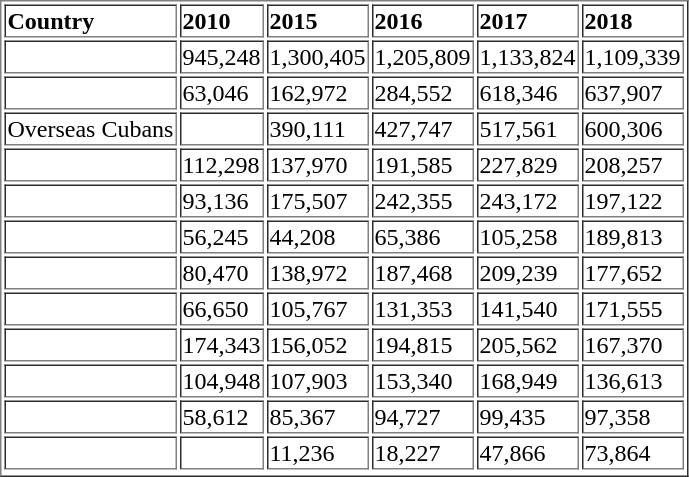<table class="wiki table plainrowheaders" style="text-align:left;" border="1">
<tr>
<th>Country</th>
<th>2010</th>
<th>2015</th>
<th>2016</th>
<th>2017</th>
<th>2018</th>
</tr>
<tr>
<td></td>
<td>945,248</td>
<td>1,300,405</td>
<td>1,205,809</td>
<td>1,133,824</td>
<td>1,109,339</td>
</tr>
<tr>
<td></td>
<td>63,046</td>
<td>162,972</td>
<td>284,552</td>
<td>618,346</td>
<td>637,907</td>
</tr>
<tr>
<td>Overseas Cubans</td>
<td></td>
<td>390,111</td>
<td>427,747</td>
<td>517,561</td>
<td>600,306</td>
</tr>
<tr>
<td></td>
<td>112,298</td>
<td>137,970</td>
<td>191,585</td>
<td>227,829</td>
<td>208,257</td>
</tr>
<tr>
<td></td>
<td>93,136</td>
<td>175,507</td>
<td>242,355</td>
<td>243,172</td>
<td>197,122</td>
</tr>
<tr>
<td></td>
<td>56,245</td>
<td>44,208</td>
<td>65,386</td>
<td>105,258</td>
<td>189,813</td>
</tr>
<tr>
<td></td>
<td>80,470</td>
<td>138,972</td>
<td>187,468</td>
<td>209,239</td>
<td>177,652</td>
</tr>
<tr>
<td></td>
<td>66,650</td>
<td>105,767</td>
<td>131,353</td>
<td>141,540</td>
<td>171,555</td>
</tr>
<tr>
<td></td>
<td>174,343</td>
<td>156,052</td>
<td>194,815</td>
<td>205,562</td>
<td>167,370</td>
</tr>
<tr>
<td></td>
<td>104,948</td>
<td>107,903</td>
<td>153,340</td>
<td>168,949</td>
<td>136,613</td>
</tr>
<tr>
<td></td>
<td>58,612</td>
<td>85,367</td>
<td>94,727</td>
<td>99,435</td>
<td>97,358</td>
</tr>
<tr>
<td></td>
<td></td>
<td>11,236</td>
<td>18,227</td>
<td>47,866</td>
<td>73,864</td>
</tr>
<tr>
</tr>
</table>
